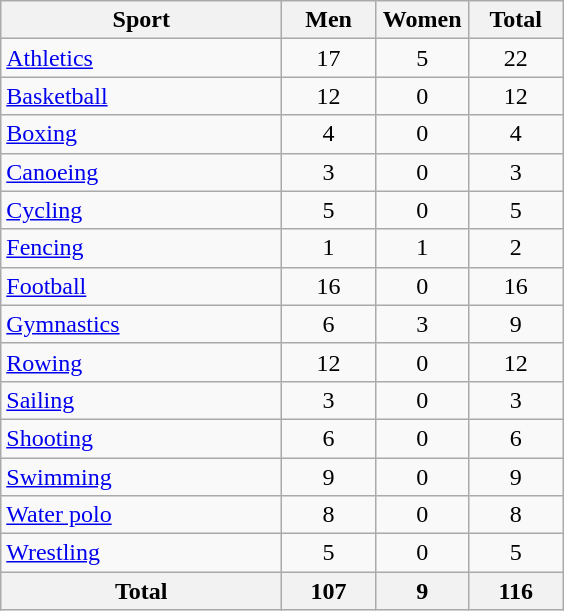<table class="wikitable sortable" style="text-align:center;">
<tr>
<th width=180>Sport</th>
<th width=55>Men</th>
<th width=55>Women</th>
<th width=55>Total</th>
</tr>
<tr>
<td align=left><a href='#'>Athletics</a></td>
<td>17</td>
<td>5</td>
<td>22</td>
</tr>
<tr>
<td align=left><a href='#'>Basketball</a></td>
<td>12</td>
<td>0</td>
<td>12</td>
</tr>
<tr>
<td align=left><a href='#'>Boxing</a></td>
<td>4</td>
<td>0</td>
<td>4</td>
</tr>
<tr>
<td align=left><a href='#'>Canoeing</a></td>
<td>3</td>
<td>0</td>
<td>3</td>
</tr>
<tr>
<td align=left><a href='#'>Cycling</a></td>
<td>5</td>
<td>0</td>
<td>5</td>
</tr>
<tr>
<td align=left><a href='#'>Fencing</a></td>
<td>1</td>
<td>1</td>
<td>2</td>
</tr>
<tr>
<td align=left><a href='#'>Football</a></td>
<td>16</td>
<td>0</td>
<td>16</td>
</tr>
<tr>
<td align=left><a href='#'>Gymnastics</a></td>
<td>6</td>
<td>3</td>
<td>9</td>
</tr>
<tr>
<td align=left><a href='#'>Rowing</a></td>
<td>12</td>
<td>0</td>
<td>12</td>
</tr>
<tr>
<td align=left><a href='#'>Sailing</a></td>
<td>3</td>
<td>0</td>
<td>3</td>
</tr>
<tr>
<td align=left><a href='#'>Shooting</a></td>
<td>6</td>
<td>0</td>
<td>6</td>
</tr>
<tr>
<td align=left><a href='#'>Swimming</a></td>
<td>9</td>
<td>0</td>
<td>9</td>
</tr>
<tr>
<td align=left><a href='#'>Water polo</a></td>
<td>8</td>
<td>0</td>
<td>8</td>
</tr>
<tr>
<td align=left><a href='#'>Wrestling</a></td>
<td>5</td>
<td>0</td>
<td>5</td>
</tr>
<tr>
<th>Total</th>
<th>107</th>
<th>9</th>
<th>116</th>
</tr>
</table>
